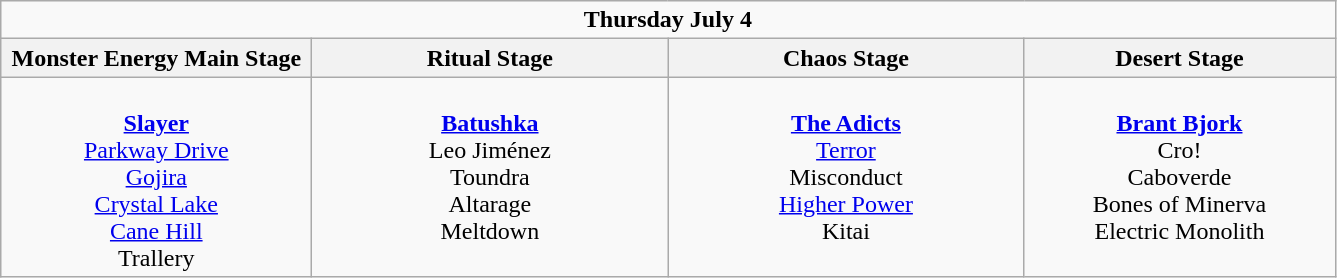<table class="wikitable">
<tr>
<td colspan="4" style="text-align:center;"><strong>Thursday July 4</strong></td>
</tr>
<tr>
<th>Monster Energy Main Stage</th>
<th>Ritual Stage</th>
<th>Chaos Stage</th>
<th>Desert Stage</th>
</tr>
<tr>
<td style="text-align:center; vertical-align:top; width:200px;"><br><strong><a href='#'>Slayer</a></strong> <br>
<a href='#'>Parkway Drive</a><br> 
<a href='#'>Gojira</a><br>
<a href='#'>Crystal Lake</a><br>
<a href='#'>Cane Hill</a> <br>
Trallery <br></td>
<td style="text-align:center; vertical-align:top; width:230px;"><br><strong><a href='#'>Batushka</a></strong> <br>
Leo Jiménez <br>
Toundra <br>
Altarage <br>
Meltdown <br></td>
<td style="text-align:center; vertical-align:top; width:230px;"><br><strong><a href='#'>The Adicts</a></strong> <br>
<a href='#'>Terror</a> <br>
Misconduct <br>
<a href='#'>Higher Power</a> <br>
Kitai <br></td>
<td style="text-align:center; vertical-align:top; width:200px;"><br><strong><a href='#'>Brant Bjork</a></strong> <br>
Cro! <br>
Caboverde <br> 
Bones of Minerva <br>
Electric Monolith <br></td>
</tr>
</table>
